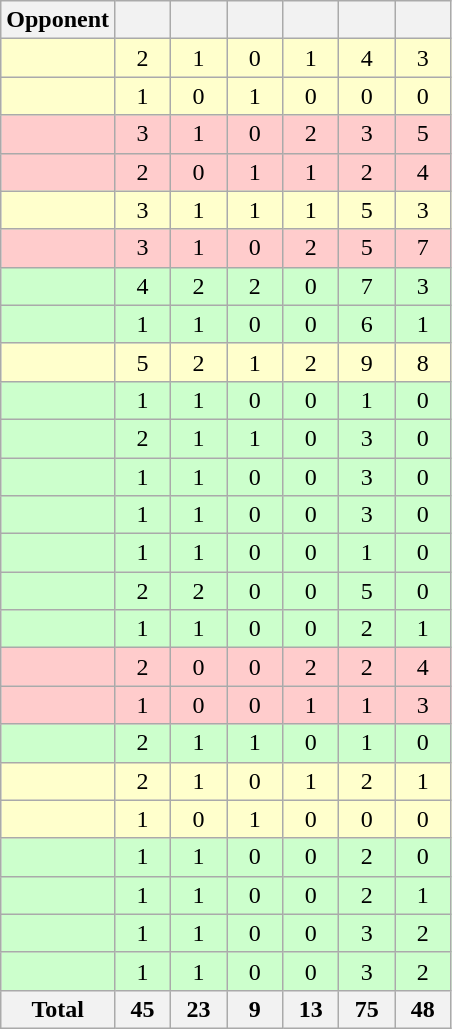<table class="wikitable sortable" style="text-align: center;">
<tr>
<th width="30">Opponent</th>
<th width="30"></th>
<th width="30"></th>
<th width="30"></th>
<th width="30"></th>
<th width="30"></th>
<th width="30"></th>
</tr>
<tr bgcolor=#FFFFCC>
<td align="left"></td>
<td>2</td>
<td>1</td>
<td>0</td>
<td>1</td>
<td>4</td>
<td>3</td>
</tr>
<tr bgcolor=#FFFFCC>
<td align="left"></td>
<td>1</td>
<td>0</td>
<td>1</td>
<td>0</td>
<td>0</td>
<td>0</td>
</tr>
<tr bgcolor=#FFCCCC>
<td align="left"></td>
<td>3</td>
<td>1</td>
<td>0</td>
<td>2</td>
<td>3</td>
<td>5</td>
</tr>
<tr bgcolor=#FFCCCC>
<td align="left"></td>
<td>2</td>
<td>0</td>
<td>1</td>
<td>1</td>
<td>2</td>
<td>4</td>
</tr>
<tr bgcolor=#FFFFCC>
<td align="left"></td>
<td>3</td>
<td>1</td>
<td>1</td>
<td>1</td>
<td>5</td>
<td>3</td>
</tr>
<tr bgcolor=#FFCCCC>
<td align="left"></td>
<td>3</td>
<td>1</td>
<td>0</td>
<td>2</td>
<td>5</td>
<td>7</td>
</tr>
<tr bgcolor=#CCFFCC>
<td align="left"></td>
<td>4</td>
<td>2</td>
<td>2</td>
<td>0</td>
<td>7</td>
<td>3</td>
</tr>
<tr bgcolor=#CCFFCC>
<td align="left"></td>
<td>1</td>
<td>1</td>
<td>0</td>
<td>0</td>
<td>6</td>
<td>1</td>
</tr>
<tr bgcolor=#FFFFCC>
<td align="left"></td>
<td>5</td>
<td>2</td>
<td>1</td>
<td>2</td>
<td>9</td>
<td>8</td>
</tr>
<tr bgcolor=#CCFFCC>
<td align="left"></td>
<td>1</td>
<td>1</td>
<td>0</td>
<td>0</td>
<td>1</td>
<td>0</td>
</tr>
<tr bgcolor=#CCFFCC>
<td align="left"></td>
<td>2</td>
<td>1</td>
<td>1</td>
<td>0</td>
<td>3</td>
<td>0</td>
</tr>
<tr bgcolor=#CCFFCC>
<td align="left"></td>
<td>1</td>
<td>1</td>
<td>0</td>
<td>0</td>
<td>3</td>
<td>0</td>
</tr>
<tr bgcolor=#CCFFCC>
<td align="left"></td>
<td>1</td>
<td>1</td>
<td>0</td>
<td>0</td>
<td>3</td>
<td>0</td>
</tr>
<tr bgcolor=#CCFFCC>
<td align="left"></td>
<td>1</td>
<td>1</td>
<td>0</td>
<td>0</td>
<td>1</td>
<td>0</td>
</tr>
<tr bgcolor=#CCFFCC>
<td align="left"></td>
<td>2</td>
<td>2</td>
<td>0</td>
<td>0</td>
<td>5</td>
<td>0</td>
</tr>
<tr bgcolor=#CCFFCC>
<td align="left"></td>
<td>1</td>
<td>1</td>
<td>0</td>
<td>0</td>
<td>2</td>
<td>1</td>
</tr>
<tr bgcolor=#FFCCCC>
<td align="left"></td>
<td>2</td>
<td>0</td>
<td>0</td>
<td>2</td>
<td>2</td>
<td>4</td>
</tr>
<tr bgcolor=#FFCCCC>
<td align="left"></td>
<td>1</td>
<td>0</td>
<td>0</td>
<td>1</td>
<td>1</td>
<td>3</td>
</tr>
<tr bgcolor=#CCFFCC>
<td align="left"></td>
<td>2</td>
<td>1</td>
<td>1</td>
<td>0</td>
<td>1</td>
<td>0</td>
</tr>
<tr bgcolor=#FFFFCC>
<td align="left"></td>
<td>2</td>
<td>1</td>
<td>0</td>
<td>1</td>
<td>2</td>
<td>1</td>
</tr>
<tr bgcolor=#FFFFCC>
<td align="left"></td>
<td>1</td>
<td>0</td>
<td>1</td>
<td>0</td>
<td>0</td>
<td>0</td>
</tr>
<tr bgcolor=#CCFFCC>
<td align="left"></td>
<td>1</td>
<td>1</td>
<td>0</td>
<td>0</td>
<td>2</td>
<td>0</td>
</tr>
<tr bgcolor=#CCFFCC>
<td align="left"></td>
<td>1</td>
<td>1</td>
<td>0</td>
<td>0</td>
<td>2</td>
<td>1</td>
</tr>
<tr bgcolor=#CCFFCC>
<td align="left"></td>
<td>1</td>
<td>1</td>
<td>0</td>
<td>0</td>
<td>3</td>
<td>2</td>
</tr>
<tr bgcolor=#CCFFCC>
<td align="left"></td>
<td>1</td>
<td>1</td>
<td>0</td>
<td>0</td>
<td>3</td>
<td>2</td>
</tr>
<tr>
<th>Total</th>
<th>45</th>
<th>23</th>
<th>9</th>
<th>13</th>
<th>75</th>
<th>48</th>
</tr>
</table>
